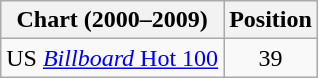<table class="wikitable sortable">
<tr>
<th scope="col">Chart (2000–2009)</th>
<th scope="col">Position</th>
</tr>
<tr>
<td>US <a href='#'><em>Billboard</em> Hot 100</a></td>
<td style="text-align:center;">39</td>
</tr>
</table>
